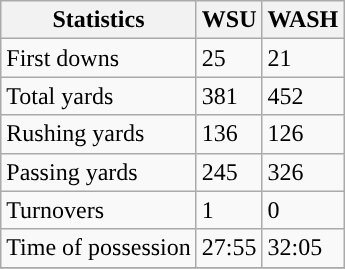<table class="wikitable" style="float: left;">
<tr>
<th>Statistics</th>
<th>WSU</th>
<th>WASH</th>
</tr>
<tr>
<td>First downs</td>
<td>25</td>
<td>21</td>
</tr>
<tr>
<td>Total yards</td>
<td>381</td>
<td>452</td>
</tr>
<tr>
<td>Rushing yards</td>
<td>136</td>
<td>126</td>
</tr>
<tr>
<td>Passing yards</td>
<td>245</td>
<td>326</td>
</tr>
<tr>
<td>Turnovers</td>
<td>1</td>
<td>0</td>
</tr>
<tr>
<td>Time of possession</td>
<td>27:55</td>
<td>32:05</td>
</tr>
<tr>
</tr>
</table>
